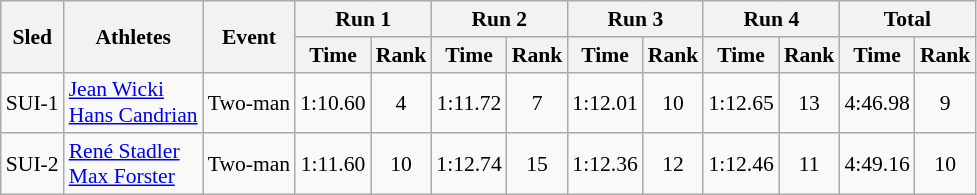<table class="wikitable" border="1" style="font-size:90%">
<tr>
<th rowspan="2">Sled</th>
<th rowspan="2">Athletes</th>
<th rowspan="2">Event</th>
<th colspan="2">Run 1</th>
<th colspan="2">Run 2</th>
<th colspan="2">Run 3</th>
<th colspan="2">Run 4</th>
<th colspan="2">Total</th>
</tr>
<tr>
<th>Time</th>
<th>Rank</th>
<th>Time</th>
<th>Rank</th>
<th>Time</th>
<th>Rank</th>
<th>Time</th>
<th>Rank</th>
<th>Time</th>
<th>Rank</th>
</tr>
<tr>
<td align="center">SUI-1</td>
<td><a href='#'>Jean Wicki</a><br><a href='#'>Hans Candrian</a></td>
<td>Two-man</td>
<td align="center">1:10.60</td>
<td align="center">4</td>
<td align="center">1:11.72</td>
<td align="center">7</td>
<td align="center">1:12.01</td>
<td align="center">10</td>
<td align="center">1:12.65</td>
<td align="center">13</td>
<td align="center">4:46.98</td>
<td align="center">9</td>
</tr>
<tr>
<td align="center">SUI-2</td>
<td><a href='#'>René Stadler</a><br><a href='#'>Max Forster</a></td>
<td>Two-man</td>
<td align="center">1:11.60</td>
<td align="center">10</td>
<td align="center">1:12.74</td>
<td align="center">15</td>
<td align="center">1:12.36</td>
<td align="center">12</td>
<td align="center">1:12.46</td>
<td align="center">11</td>
<td align="center">4:49.16</td>
<td align="center">10</td>
</tr>
</table>
